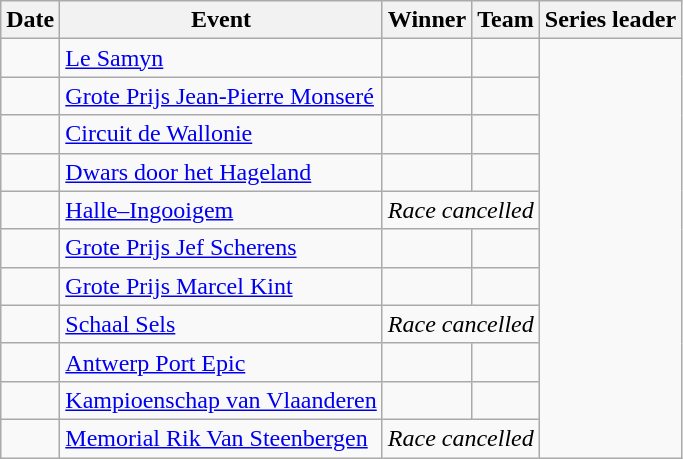<table class="wikitable sortable">
<tr>
<th>Date</th>
<th>Event</th>
<th>Winner</th>
<th>Team</th>
<th class="unsortable">Series leader</th>
</tr>
<tr>
<td></td>
<td><a href='#'>Le Samyn</a></td>
<td></td>
<td></td>
<td rowspan="11"></td>
</tr>
<tr>
<td></td>
<td><a href='#'>Grote Prijs Jean-Pierre Monseré</a></td>
<td></td>
<td></td>
</tr>
<tr>
<td></td>
<td><a href='#'>Circuit de Wallonie</a></td>
<td></td>
<td></td>
</tr>
<tr>
<td></td>
<td><a href='#'>Dwars door het Hageland</a></td>
<td></td>
<td></td>
</tr>
<tr>
<td></td>
<td><a href='#'>Halle–Ingooigem</a></td>
<td align="center" colspan="2"><em>Race cancelled</em></td>
</tr>
<tr>
<td></td>
<td><a href='#'>Grote Prijs Jef Scherens</a></td>
<td></td>
<td></td>
</tr>
<tr>
<td></td>
<td><a href='#'>Grote Prijs Marcel Kint</a></td>
<td></td>
<td></td>
</tr>
<tr>
<td></td>
<td><a href='#'>Schaal Sels</a></td>
<td align="center" colspan="2"><em>Race cancelled</em></td>
</tr>
<tr>
<td></td>
<td><a href='#'>Antwerp Port Epic</a></td>
<td></td>
<td></td>
</tr>
<tr>
<td></td>
<td><a href='#'>Kampioenschap van Vlaanderen</a></td>
<td></td>
<td></td>
</tr>
<tr>
<td></td>
<td><a href='#'>Memorial Rik Van Steenbergen</a></td>
<td align="center" colspan="2"><em>Race cancelled</em></td>
</tr>
</table>
